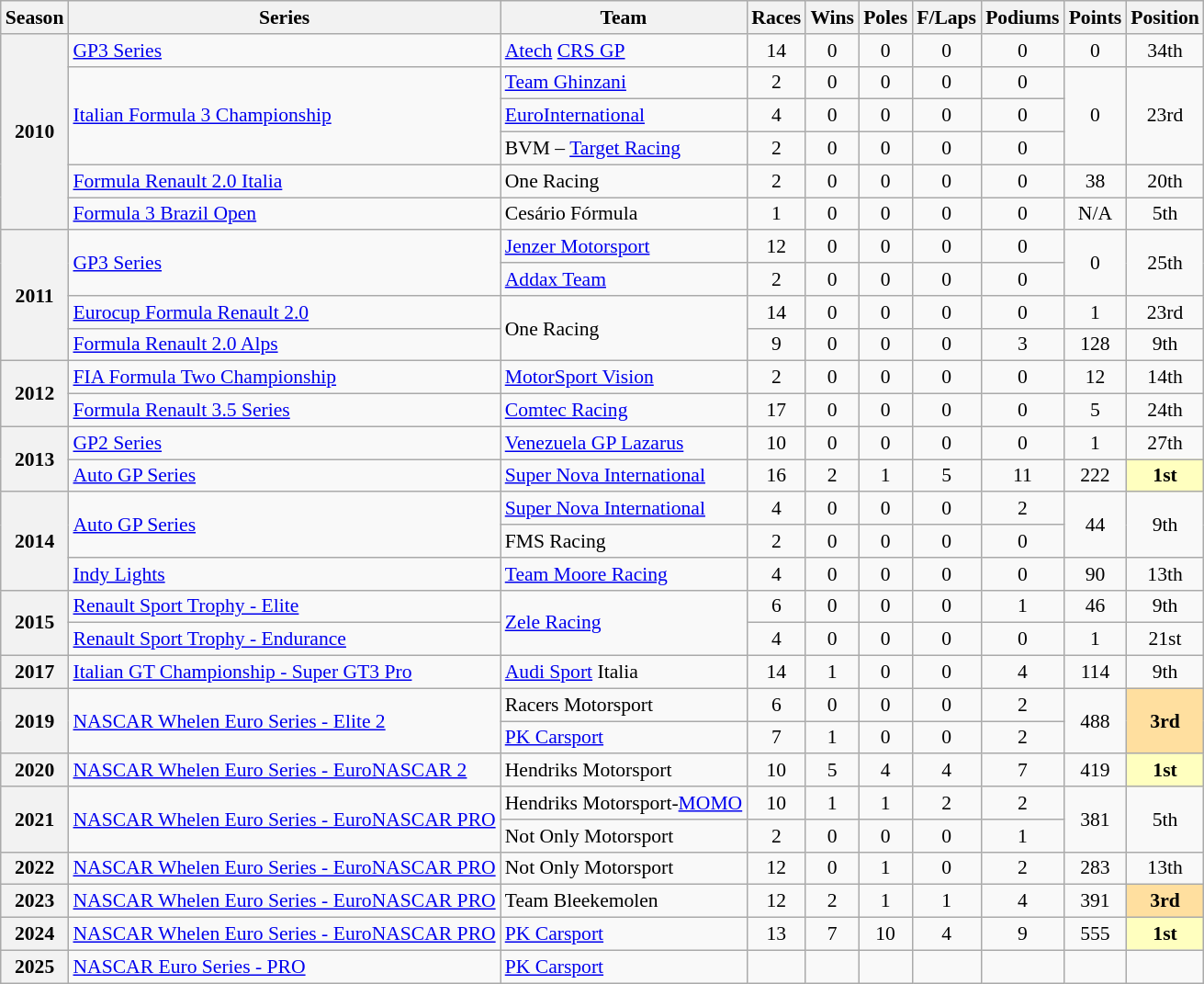<table class="wikitable" style="font-size: 90%; text-align:center">
<tr>
<th>Season</th>
<th>Series</th>
<th>Team</th>
<th>Races</th>
<th>Wins</th>
<th>Poles</th>
<th>F/Laps</th>
<th>Podiums</th>
<th>Points</th>
<th>Position</th>
</tr>
<tr>
<th rowspan="6">2010</th>
<td align=left><a href='#'>GP3 Series</a></td>
<td align=left><a href='#'>Atech</a> <a href='#'>CRS GP</a></td>
<td>14</td>
<td>0</td>
<td>0</td>
<td>0</td>
<td>0</td>
<td>0</td>
<td>34th</td>
</tr>
<tr>
<td rowspan="3" align=left><a href='#'>Italian Formula 3 Championship</a></td>
<td align=left><a href='#'>Team Ghinzani</a></td>
<td>2</td>
<td>0</td>
<td>0</td>
<td>0</td>
<td>0</td>
<td rowspan="3">0</td>
<td rowspan="3">23rd</td>
</tr>
<tr>
<td align=left><a href='#'>EuroInternational</a></td>
<td>4</td>
<td>0</td>
<td>0</td>
<td>0</td>
<td>0</td>
</tr>
<tr>
<td align=left>BVM – <a href='#'>Target Racing</a></td>
<td>2</td>
<td>0</td>
<td>0</td>
<td>0</td>
<td>0</td>
</tr>
<tr>
<td align=left><a href='#'>Formula Renault 2.0 Italia</a></td>
<td align=left>One Racing</td>
<td>2</td>
<td>0</td>
<td>0</td>
<td>0</td>
<td>0</td>
<td>38</td>
<td>20th</td>
</tr>
<tr>
<td align=left><a href='#'>Formula 3 Brazil Open</a></td>
<td align=left>Cesário Fórmula</td>
<td>1</td>
<td>0</td>
<td>0</td>
<td>0</td>
<td>0</td>
<td>N/A</td>
<td>5th</td>
</tr>
<tr>
<th rowspan="4">2011</th>
<td rowspan="2" align=left><a href='#'>GP3 Series</a></td>
<td align=left><a href='#'>Jenzer Motorsport</a></td>
<td>12</td>
<td>0</td>
<td>0</td>
<td>0</td>
<td>0</td>
<td rowspan="2">0</td>
<td rowspan="2">25th</td>
</tr>
<tr>
<td align=left><a href='#'>Addax Team</a></td>
<td>2</td>
<td>0</td>
<td>0</td>
<td>0</td>
<td>0</td>
</tr>
<tr>
<td align=left><a href='#'>Eurocup Formula Renault 2.0</a></td>
<td rowspan="2" align=left>One Racing</td>
<td>14</td>
<td>0</td>
<td>0</td>
<td>0</td>
<td>0</td>
<td>1</td>
<td>23rd</td>
</tr>
<tr>
<td align=left><a href='#'>Formula Renault 2.0 Alps</a></td>
<td>9</td>
<td>0</td>
<td>0</td>
<td>0</td>
<td>3</td>
<td>128</td>
<td>9th</td>
</tr>
<tr>
<th rowspan="2">2012</th>
<td align=left><a href='#'>FIA Formula Two Championship</a></td>
<td align=left><a href='#'>MotorSport Vision</a></td>
<td>2</td>
<td>0</td>
<td>0</td>
<td>0</td>
<td>0</td>
<td>12</td>
<td>14th</td>
</tr>
<tr>
<td align=left><a href='#'>Formula Renault 3.5 Series</a></td>
<td align=left><a href='#'>Comtec Racing</a></td>
<td>17</td>
<td>0</td>
<td>0</td>
<td>0</td>
<td>0</td>
<td>5</td>
<td>24th</td>
</tr>
<tr>
<th rowspan="2">2013</th>
<td align=left><a href='#'>GP2 Series</a></td>
<td align=left><a href='#'>Venezuela GP Lazarus</a></td>
<td>10</td>
<td>0</td>
<td>0</td>
<td>0</td>
<td>0</td>
<td>1</td>
<td>27th</td>
</tr>
<tr>
<td align=left><a href='#'>Auto GP Series</a></td>
<td align=left><a href='#'>Super Nova International</a></td>
<td>16</td>
<td>2</td>
<td>1</td>
<td>5</td>
<td>11</td>
<td>222</td>
<td style="background:#FFFFBF;"><strong>1st</strong></td>
</tr>
<tr>
<th rowspan="3">2014</th>
<td rowspan="2" align=left><a href='#'>Auto GP Series</a></td>
<td align=left><a href='#'>Super Nova International</a></td>
<td>4</td>
<td>0</td>
<td>0</td>
<td>0</td>
<td>2</td>
<td rowspan="2">44</td>
<td rowspan="2">9th</td>
</tr>
<tr>
<td align=left>FMS Racing</td>
<td>2</td>
<td>0</td>
<td>0</td>
<td>0</td>
<td>0</td>
</tr>
<tr>
<td align=left><a href='#'>Indy Lights</a></td>
<td align=left><a href='#'>Team Moore Racing</a></td>
<td>4</td>
<td>0</td>
<td>0</td>
<td>0</td>
<td>0</td>
<td>90</td>
<td>13th</td>
</tr>
<tr>
<th rowspan="2">2015</th>
<td align=left><a href='#'>Renault Sport Trophy - Elite</a></td>
<td rowspan="2" align=left><a href='#'>Zele Racing</a></td>
<td>6</td>
<td>0</td>
<td>0</td>
<td>0</td>
<td>1</td>
<td>46</td>
<td>9th</td>
</tr>
<tr>
<td align=left><a href='#'>Renault Sport Trophy - Endurance</a></td>
<td>4</td>
<td>0</td>
<td>0</td>
<td>0</td>
<td>0</td>
<td>1</td>
<td>21st</td>
</tr>
<tr>
<th>2017</th>
<td align=left><a href='#'>Italian GT Championship - Super GT3 Pro</a></td>
<td align=left><a href='#'>Audi Sport</a> Italia</td>
<td>14</td>
<td>1</td>
<td>0</td>
<td>0</td>
<td>4</td>
<td>114</td>
<td>9th</td>
</tr>
<tr>
<th rowspan="2">2019</th>
<td rowspan="2" align=left><a href='#'>NASCAR Whelen Euro Series - Elite 2</a></td>
<td align=left>Racers Motorsport</td>
<td>6</td>
<td>0</td>
<td>0</td>
<td>0</td>
<td>2</td>
<td rowspan="2">488</td>
<td rowspan="2" style="background:#FFDF9F;"><strong>3rd</strong></td>
</tr>
<tr>
<td align=left><a href='#'>PK Carsport</a></td>
<td>7</td>
<td>1</td>
<td>0</td>
<td>0</td>
<td>2</td>
</tr>
<tr>
<th>2020</th>
<td align=left><a href='#'>NASCAR Whelen Euro Series - EuroNASCAR 2</a></td>
<td align=left>Hendriks Motorsport</td>
<td>10</td>
<td>5</td>
<td>4</td>
<td>4</td>
<td>7</td>
<td>419</td>
<td style="background:#FFFFBF;"><strong>1st</strong></td>
</tr>
<tr>
<th rowspan="2">2021</th>
<td rowspan="2" align=left><a href='#'>NASCAR Whelen Euro Series - EuroNASCAR PRO</a></td>
<td align=left>Hendriks Motorsport-<a href='#'>MOMO</a></td>
<td>10</td>
<td>1</td>
<td>1</td>
<td>2</td>
<td>2</td>
<td rowspan="2">381</td>
<td rowspan="2">5th</td>
</tr>
<tr>
<td align=left>Not Only Motorsport</td>
<td>2</td>
<td>0</td>
<td>0</td>
<td>0</td>
<td>1</td>
</tr>
<tr>
<th>2022</th>
<td align=left><a href='#'>NASCAR Whelen Euro Series - EuroNASCAR PRO</a></td>
<td align=left>Not Only Motorsport</td>
<td>12</td>
<td>0</td>
<td>1</td>
<td>0</td>
<td>2</td>
<td>283</td>
<td>13th</td>
</tr>
<tr>
<th>2023</th>
<td align=left><a href='#'>NASCAR Whelen Euro Series - EuroNASCAR PRO</a></td>
<td align=left>Team Bleekemolen</td>
<td>12</td>
<td>2</td>
<td>1</td>
<td>1</td>
<td>4</td>
<td>391</td>
<td style="background:#FFDF9F;"><strong>3rd</strong></td>
</tr>
<tr>
<th>2024</th>
<td align=left nowrap><a href='#'>NASCAR Whelen Euro Series - EuroNASCAR PRO</a></td>
<td align=left><a href='#'>PK Carsport</a></td>
<td>13</td>
<td>7</td>
<td>10</td>
<td>4</td>
<td>9</td>
<td>555</td>
<td style="background:#FFFFBF;"><strong>1st</strong></td>
</tr>
<tr>
<th>2025</th>
<td align=left><a href='#'>NASCAR Euro Series - PRO</a></td>
<td align=left><a href='#'>PK Carsport</a></td>
<td></td>
<td></td>
<td></td>
<td></td>
<td></td>
<td></td>
<td></td>
</tr>
</table>
